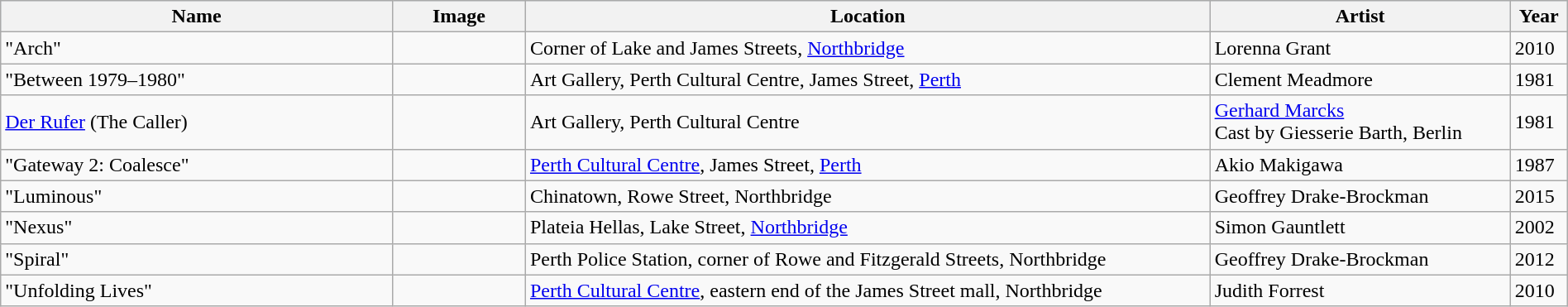<table class="wikitable" style="width:100%;">
<tr style="background:#def; text-align:center;">
<th style="width:25%;">Name</th>
<th style="width:100px;">Image</th>
<th>Location</th>
<th>Artist</th>
<th>Year</th>
</tr>
<tr>
<td>"Arch"</td>
<td></td>
<td>Corner of Lake and James Streets, <a href='#'>Northbridge</a></td>
<td>Lorenna Grant</td>
<td>2010</td>
</tr>
<tr>
<td>"Between 1979–1980"</td>
<td></td>
<td>Art Gallery, Perth Cultural Centre, James Street, <a href='#'>Perth</a></td>
<td>Clement Meadmore</td>
<td>1981</td>
</tr>
<tr>
<td><a href='#'>Der Rufer</a> (The Caller)</td>
<td></td>
<td>Art Gallery, Perth Cultural Centre</td>
<td><a href='#'>Gerhard Marcks</a><br>Cast by Giesserie Barth, Berlin</td>
<td>1981</td>
</tr>
<tr>
<td>"Gateway 2: Coalesce"</td>
<td></td>
<td><a href='#'>Perth Cultural Centre</a>, James Street, <a href='#'>Perth</a></td>
<td>Akio Makigawa</td>
<td>1987</td>
</tr>
<tr>
<td>"Luminous"</td>
<td></td>
<td>Chinatown, Rowe Street, Northbridge</td>
<td>Geoffrey Drake-Brockman</td>
<td>2015</td>
</tr>
<tr>
<td>"Nexus"</td>
<td></td>
<td>Plateia Hellas, Lake Street, <a href='#'>Northbridge</a></td>
<td>Simon Gauntlett</td>
<td>2002</td>
</tr>
<tr>
<td>"Spiral"</td>
<td></td>
<td>Perth Police Station, corner of Rowe and Fitzgerald Streets, Northbridge</td>
<td>Geoffrey Drake-Brockman</td>
<td>2012</td>
</tr>
<tr>
<td>"Unfolding Lives"</td>
<td></td>
<td><a href='#'>Perth Cultural Centre</a>, eastern end of the James Street mall, Northbridge</td>
<td>Judith Forrest</td>
<td>2010</td>
</tr>
</table>
